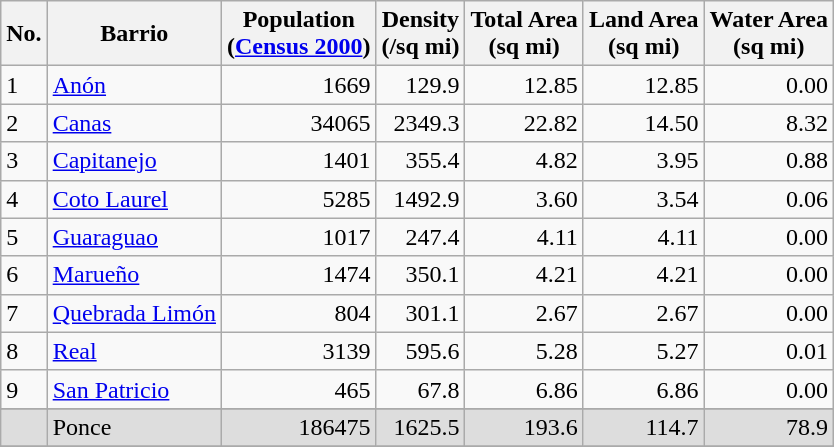<table class="wikitable sortable">
<tr>
<th>No.</th>
<th>Barrio</th>
<th>Population<br>(<a href='#'>Census 2000</a>)</th>
<th>Density<br>(/sq mi)</th>
<th>Total Area<br>(sq mi)</th>
<th>Land Area<br>(sq mi)</th>
<th>Water Area<br>(sq mi)</th>
</tr>
<tr>
<td>1</td>
<td><a href='#'>Anón</a></td>
<td align="right">1669</td>
<td align="right">129.9</td>
<td align="right">12.85</td>
<td align="right">12.85</td>
<td align="right">0.00</td>
</tr>
<tr>
<td>2</td>
<td><a href='#'>Canas</a></td>
<td align="right">34065</td>
<td align="right">2349.3</td>
<td align="right">22.82</td>
<td align="right">14.50</td>
<td align="right">8.32</td>
</tr>
<tr>
<td>3</td>
<td><a href='#'>Capitanejo</a></td>
<td align="right">1401</td>
<td align="right">355.4</td>
<td align="right">4.82</td>
<td align="right">3.95</td>
<td align="right">0.88</td>
</tr>
<tr>
<td>4</td>
<td><a href='#'>Coto Laurel</a></td>
<td align="right">5285</td>
<td align="right">1492.9</td>
<td align="right">3.60</td>
<td align="right">3.54</td>
<td align="right">0.06</td>
</tr>
<tr>
<td>5</td>
<td><a href='#'>Guaraguao</a></td>
<td align="right">1017</td>
<td align="right">247.4</td>
<td align="right">4.11</td>
<td align="right">4.11</td>
<td align="right">0.00</td>
</tr>
<tr>
<td>6</td>
<td><a href='#'>Marueño</a></td>
<td align="right">1474</td>
<td align="right">350.1</td>
<td align="right">4.21</td>
<td align="right">4.21</td>
<td align="right">0.00</td>
</tr>
<tr>
<td>7</td>
<td><a href='#'>Quebrada Limón</a></td>
<td align="right">804</td>
<td align="right">301.1</td>
<td align="right">2.67</td>
<td align="right">2.67</td>
<td align="right">0.00</td>
</tr>
<tr>
<td>8</td>
<td><a href='#'>Real</a></td>
<td align="right">3139</td>
<td align="right">595.6</td>
<td align="right">5.28</td>
<td align="right">5.27</td>
<td align="right">0.01</td>
</tr>
<tr>
<td>9</td>
<td><a href='#'>San Patricio</a></td>
<td align="right">465</td>
<td align="right">67.8</td>
<td align="right">6.86</td>
<td align="right">6.86</td>
<td align="right">0.00</td>
</tr>
<tr>
</tr>
<tr style="background: #DDDDDD;" class="sortbottom">
<td> </td>
<td>Ponce</td>
<td align="right">186475</td>
<td align="right">1625.5</td>
<td align="right">193.6</td>
<td align="right">114.7</td>
<td align="right">78.9</td>
</tr>
<tr bgcolor=#ffffff class="sortbottom">
</tr>
</table>
